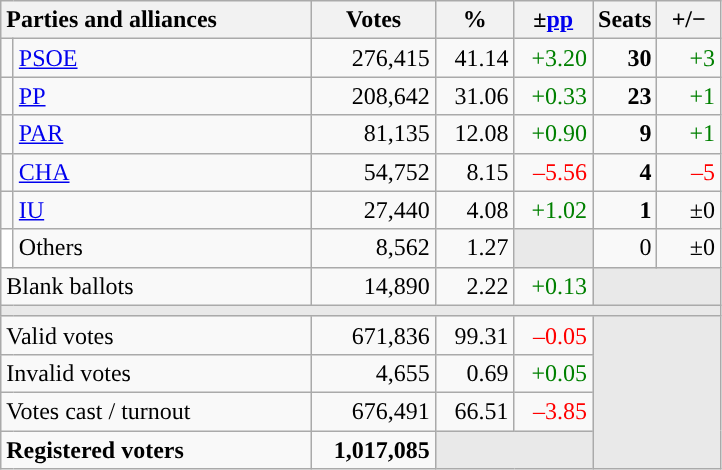<table class="wikitable" style="text-align:right;">
<tr>
<th style="text-align:left;" colspan="2" width="200">Parties and alliances</th>
<th width="75">Votes</th>
<th width="45">%</th>
<th width="45">±<a href='#'>pp</a></th>
<th width="35">Seats</th>
<th width="35">+/−</th>
</tr>
<tr>
<td width="1" style="color:inherit;background:"></td>
<td align="left"><a href='#'>PSOE</a></td>
<td>276,415</td>
<td>41.14</td>
<td style="color:green;">+3.20</td>
<td><strong>30</strong></td>
<td style="color:green;">+3</td>
</tr>
<tr>
<td style="color:inherit;background:"></td>
<td align="left"><a href='#'>PP</a></td>
<td>208,642</td>
<td>31.06</td>
<td style="color:green;">+0.33</td>
<td><strong>23</strong></td>
<td style="color:green;">+1</td>
</tr>
<tr>
<td style="color:inherit;background:"></td>
<td align="left"><a href='#'>PAR</a></td>
<td>81,135</td>
<td>12.08</td>
<td style="color:green;">+0.90</td>
<td><strong>9</strong></td>
<td style="color:green;">+1</td>
</tr>
<tr>
<td style="color:inherit;background:"></td>
<td align="left"><a href='#'>CHA</a></td>
<td>54,752</td>
<td>8.15</td>
<td style="color:red;">–5.56</td>
<td><strong>4</strong></td>
<td style="color:red;">–5</td>
</tr>
<tr>
<td style="color:inherit;background:"></td>
<td align="left"><a href='#'>IU</a></td>
<td>27,440</td>
<td>4.08</td>
<td style="color:green;">+1.02</td>
<td><strong>1</strong></td>
<td>±0</td>
</tr>
<tr>
<td bgcolor="white"></td>
<td align="left">Others</td>
<td>8,562</td>
<td>1.27</td>
<td bgcolor="#E9E9E9"></td>
<td>0</td>
<td>±0</td>
</tr>
<tr>
<td align="left" colspan="2">Blank ballots</td>
<td>14,890</td>
<td>2.22</td>
<td style="color:green;">+0.13</td>
<td bgcolor="#E9E9E9" colspan="2"></td>
</tr>
<tr>
<td colspan="7" bgcolor="#E9E9E9"></td>
</tr>
<tr>
<td align="left" colspan="2">Valid votes</td>
<td>671,836</td>
<td>99.31</td>
<td style="color:red;">–0.05</td>
<td bgcolor="#E9E9E9" colspan="2" rowspan="4"></td>
</tr>
<tr>
<td align="left" colspan="2">Invalid votes</td>
<td>4,655</td>
<td>0.69</td>
<td style="color:green;">+0.05</td>
</tr>
<tr>
<td align="left" colspan="2">Votes cast / turnout</td>
<td>676,491</td>
<td>66.51</td>
<td style="color:red;">–3.85</td>
</tr>
<tr style="font-weight:bold;">
<td align="left" colspan="2">Registered voters</td>
<td>1,017,085</td>
<td bgcolor="#E9E9E9" colspan="2"></td>
</tr>
</table>
